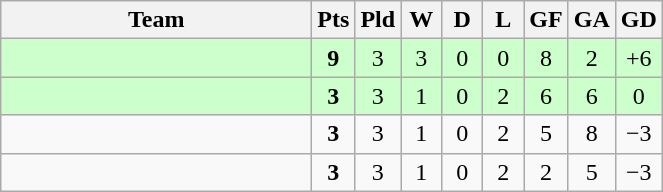<table class=wikitable style="text-align:center">
<tr>
<th width=200>Team</th>
<th width=20>Pts</th>
<th width=20>Pld</th>
<th width=20>W</th>
<th width=20>D</th>
<th width=20>L</th>
<th width=20>GF</th>
<th width=20>GA</th>
<th width=20>GD</th>
</tr>
<tr style=background:#ccffcc>
<td align=left></td>
<td><strong>9</strong></td>
<td>3</td>
<td>3</td>
<td>0</td>
<td>0</td>
<td>8</td>
<td>2</td>
<td>+6</td>
</tr>
<tr style=background:#ccffcc>
<td align=left></td>
<td><strong>3</strong></td>
<td>3</td>
<td>1</td>
<td>0</td>
<td>2</td>
<td>6</td>
<td>6</td>
<td>0</td>
</tr>
<tr>
<td align=left></td>
<td><strong>3</strong></td>
<td>3</td>
<td>1</td>
<td>0</td>
<td>2</td>
<td>5</td>
<td>8</td>
<td>−3</td>
</tr>
<tr>
<td align=left></td>
<td><strong>3</strong></td>
<td>3</td>
<td>1</td>
<td>0</td>
<td>2</td>
<td>2</td>
<td>5</td>
<td>−3</td>
</tr>
</table>
